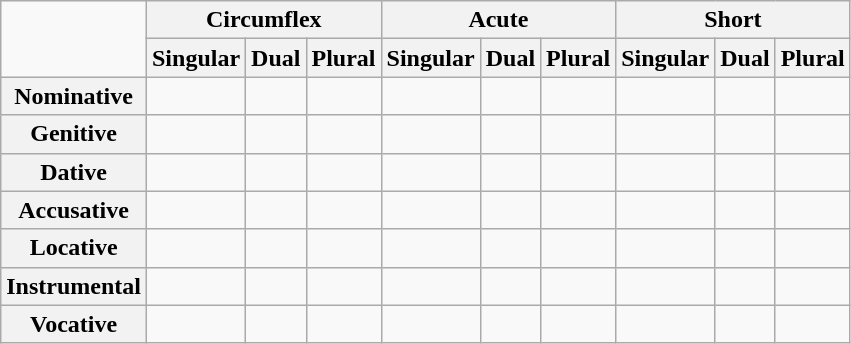<table class="wikitable">
<tr>
<td rowspan="2"></td>
<th colspan="3">Circumflex</th>
<th colspan="3">Acute</th>
<th colspan="3">Short</th>
</tr>
<tr>
<th>Singular</th>
<th>Dual</th>
<th>Plural</th>
<th>Singular</th>
<th>Dual</th>
<th>Plural</th>
<th>Singular</th>
<th>Dual</th>
<th>Plural</th>
</tr>
<tr>
<th>Nominative</th>
<td></td>
<td></td>
<td></td>
<td></td>
<td></td>
<td></td>
<td></td>
<td></td>
<td></td>
</tr>
<tr>
<th>Genitive</th>
<td></td>
<td></td>
<td></td>
<td></td>
<td></td>
<td></td>
<td></td>
<td></td>
<td></td>
</tr>
<tr>
<th>Dative</th>
<td></td>
<td></td>
<td></td>
<td></td>
<td></td>
<td></td>
<td></td>
<td></td>
<td></td>
</tr>
<tr>
<th>Accusative</th>
<td></td>
<td></td>
<td></td>
<td></td>
<td></td>
<td></td>
<td></td>
<td></td>
<td></td>
</tr>
<tr>
<th>Locative</th>
<td></td>
<td></td>
<td></td>
<td></td>
<td></td>
<td></td>
<td></td>
<td></td>
<td></td>
</tr>
<tr>
<th>Instrumental</th>
<td></td>
<td></td>
<td></td>
<td></td>
<td></td>
<td></td>
<td></td>
<td></td>
<td></td>
</tr>
<tr>
<th>Vocative</th>
<td></td>
<td></td>
<td></td>
<td></td>
<td></td>
<td></td>
<td></td>
<td></td>
<td></td>
</tr>
</table>
